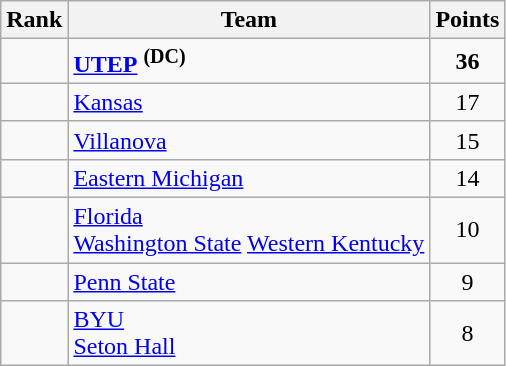<table class="wikitable sortable" style="text-align:center">
<tr>
<th>Rank</th>
<th>Team</th>
<th>Points</th>
</tr>
<tr>
<td></td>
<td align="left"><strong><a href='#'>UTEP</a></strong> <sup><strong>(DC)</strong></sup></td>
<td><strong>36</strong></td>
</tr>
<tr>
<td></td>
<td align="left"><a href='#'>Kansas</a></td>
<td>17</td>
</tr>
<tr>
<td></td>
<td align="left"><a href='#'>Villanova</a></td>
<td>15</td>
</tr>
<tr>
<td></td>
<td align="left"><a href='#'>Eastern Michigan</a></td>
<td>14</td>
</tr>
<tr>
<td></td>
<td align="left"><a href='#'>Florida</a><br><a href='#'>Washington State</a>
<a href='#'>Western Kentucky</a></td>
<td>10</td>
</tr>
<tr>
<td></td>
<td align="left"><a href='#'>Penn State</a></td>
<td>9</td>
</tr>
<tr>
<td></td>
<td align="left"><a href='#'>BYU</a><br><a href='#'>Seton Hall</a></td>
<td>8</td>
</tr>
</table>
